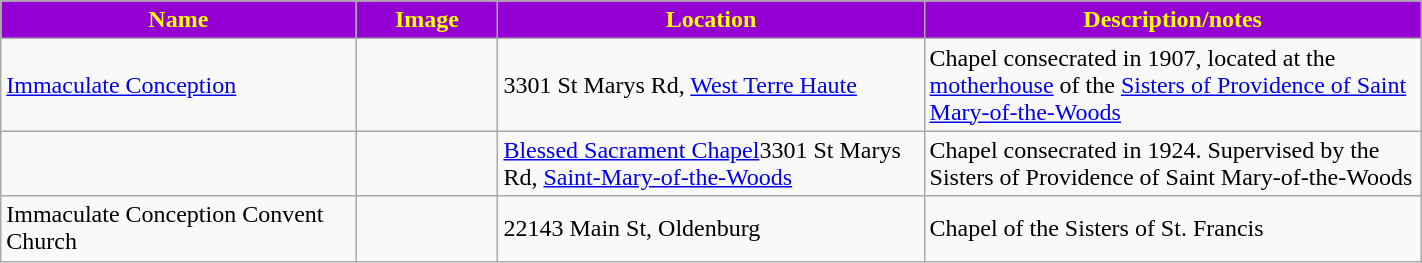<table class="wikitable sortable" style="width:75%">
<tr>
<th style="background:darkviolet; color:yellow;" width="25%"><strong>Name</strong></th>
<th style="background:darkviolet; color:yellow;" width="10%"><strong>Image</strong></th>
<th style="background:darkviolet; color:yellow;" width="30%"><strong>Location</strong></th>
<th style="background:darkviolet; color:yellow;" width="35%"><strong>Description/notes</strong></th>
</tr>
<tr>
<td><a href='#'>Immaculate Conception</a></td>
<td></td>
<td>3301 St Marys Rd, <a href='#'>West Terre Haute</a></td>
<td>Chapel consecrated in 1907, located at the <a href='#'>motherhouse</a> of the <a href='#'>Sisters of Providence of Saint Mary-of-the-Woods</a></td>
</tr>
<tr>
<td></td>
<td></td>
<td><a href='#'>Blessed Sacrament Chapel</a>3301 St Marys Rd, <a href='#'>Saint-Mary-of-the-Woods</a></td>
<td>Chapel consecrated in 1924. Supervised by the Sisters of Providence of Saint Mary-of-the-Woods</td>
</tr>
<tr>
<td>Immaculate Conception Convent Church</td>
<td></td>
<td>22143 Main St, Oldenburg</td>
<td>Chapel of the Sisters of St. Francis</td>
</tr>
</table>
